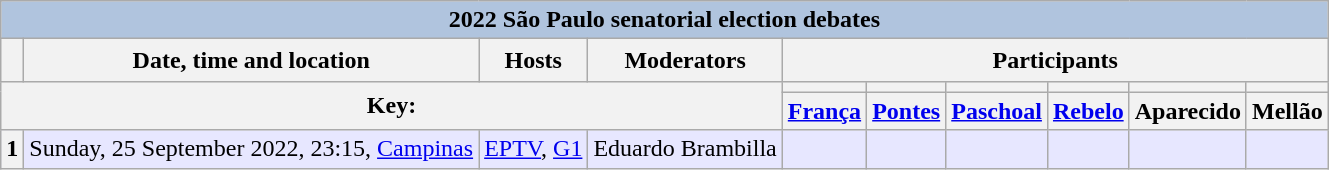<table class="plainrowheaders wikitable" style=text-align:center>
<tr>
<th colspan=10 style=background:#B0C4DE>2022 São Paulo senatorial election debates</th>
</tr>
<tr style=line-height:1.3>
<th></th>
<th>Date, time and location</th>
<th>Hosts</th>
<th>Moderators</th>
<th colspan=6 scope=col>Participants</th>
</tr>
<tr>
<th colspan=4 rowspan=2>Key:<br></th>
<th scope=col style=background:><small><a href='#'></a></small></th>
<th scope=col style=background:><small> <a href='#'></a></small></th>
<th scope=col style=background:><small><a href='#'></a></small></th>
<th scope=col style=background:><small> <a href='#'></a></small></th>
<th scope=col style=background:><small> <a href='#'></a></small></th>
<th scope=col style=background:><small> <a href='#'></a></small></th>
</tr>
<tr>
<th><a href='#'>França</a></th>
<th><a href='#'>Pontes</a></th>
<th><a href='#'>Paschoal</a></th>
<th><a href='#'>Rebelo</a></th>
<th>Aparecido</th>
<th>Mellão</th>
</tr>
<tr style=background:#e7e7ff>
<th scope=row style=text-align:center>1</th>
<td>Sunday, 25 September 2022, 23:15, <a href='#'>Campinas</a></td>
<td><a href='#'>EPTV</a>, <a href='#'>G1</a></td>
<td>Eduardo Brambilla</td>
<td></td>
<td></td>
<td></td>
<td></td>
<td></td>
<td></td>
</tr>
</table>
